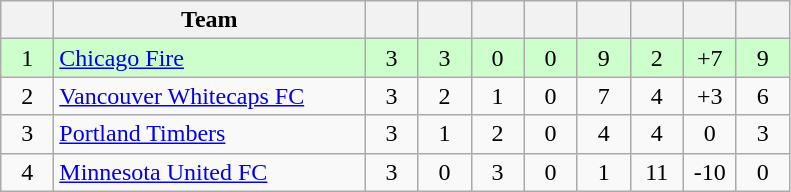<table class="wikitable" style="text-align: center;">
<tr>
<th style="width:28px;"></th>
<th style="width:200px;">Team</th>
<th width="28"></th>
<th width="28"></th>
<th width="28"></th>
<th width="28"></th>
<th width="28"></th>
<th width="28"></th>
<th width="28"></th>
<th width="28"></th>
</tr>
<tr style="background:#cfc;">
<td>1</td>
<td style="text-align:left;"> <a href='#'>Chicago Fire</a></td>
<td>3</td>
<td>3</td>
<td>0</td>
<td>0</td>
<td>9</td>
<td>2</td>
<td>+7</td>
<td>9</td>
</tr>
<tr>
<td>2</td>
<td style="text-align:left;"> <a href='#'>Vancouver Whitecaps FC</a></td>
<td>3</td>
<td>2</td>
<td>1</td>
<td>0</td>
<td>7</td>
<td>4</td>
<td>+3</td>
<td>6</td>
</tr>
<tr>
<td>3</td>
<td style="text-align:left;"> <a href='#'>Portland Timbers</a></td>
<td>3</td>
<td>1</td>
<td>2</td>
<td>0</td>
<td>4</td>
<td>4</td>
<td>0</td>
<td>3</td>
</tr>
<tr>
<td>4</td>
<td style="text-align:left;"> <a href='#'>Minnesota United FC</a></td>
<td>3</td>
<td>0</td>
<td>3</td>
<td>0</td>
<td>1</td>
<td>11</td>
<td>-10</td>
<td>0</td>
</tr>
</table>
